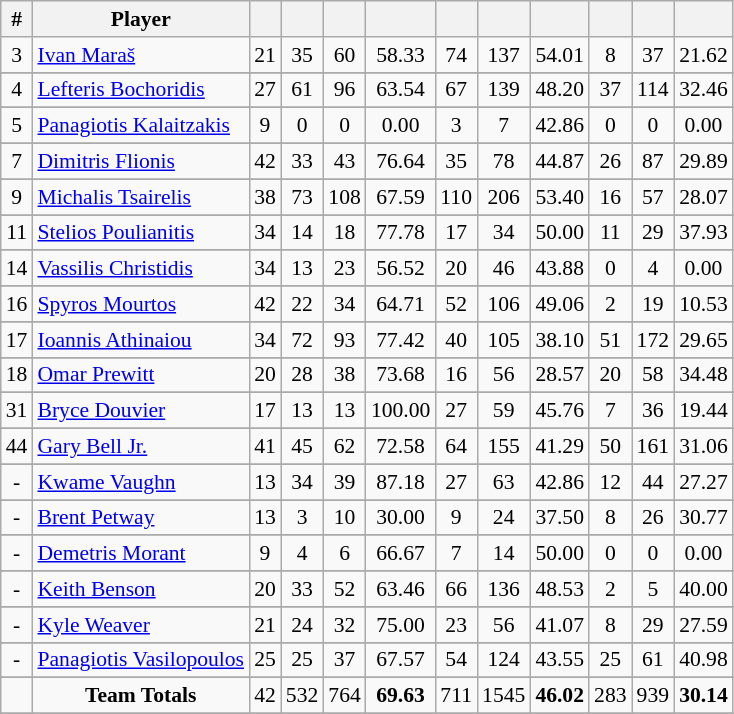<table class="wikitable sortable" style="font-size:90%; text-align:center;">
<tr>
<th>#</th>
<th>Player</th>
<th></th>
<th></th>
<th></th>
<th></th>
<th></th>
<th></th>
<th></th>
<th></th>
<th></th>
<th></th>
</tr>
<tr>
<td>3</td>
<td align="left"> <a href='#'>Ivan Maraš</a></td>
<td>21</td>
<td>35</td>
<td>60</td>
<td>58.33</td>
<td>74</td>
<td>137</td>
<td>54.01</td>
<td>8</td>
<td>37</td>
<td>21.62</td>
</tr>
<tr>
</tr>
<tr>
<td>4</td>
<td align="left"> <a href='#'>Lefteris Bochoridis</a></td>
<td>27</td>
<td>61</td>
<td>96</td>
<td>63.54</td>
<td>67</td>
<td>139</td>
<td>48.20</td>
<td>37</td>
<td>114</td>
<td>32.46</td>
</tr>
<tr>
</tr>
<tr>
<td>5</td>
<td align="left"> <a href='#'>Panagiotis Kalaitzakis</a></td>
<td>9</td>
<td>0</td>
<td>0</td>
<td>0.00</td>
<td>3</td>
<td>7</td>
<td>42.86</td>
<td>0</td>
<td>0</td>
<td>0.00</td>
</tr>
<tr>
</tr>
<tr>
<td>7</td>
<td align="left"> <a href='#'>Dimitris Flionis</a></td>
<td>42</td>
<td>33</td>
<td>43</td>
<td>76.64</td>
<td>35</td>
<td>78</td>
<td>44.87</td>
<td>26</td>
<td>87</td>
<td>29.89</td>
</tr>
<tr>
</tr>
<tr>
<td>9</td>
<td align="left"> <a href='#'>Michalis Tsairelis</a></td>
<td>38</td>
<td>73</td>
<td>108</td>
<td>67.59</td>
<td>110</td>
<td>206</td>
<td>53.40</td>
<td>16</td>
<td>57</td>
<td>28.07</td>
</tr>
<tr>
</tr>
<tr>
<td>11</td>
<td align="left"> <a href='#'>Stelios Poulianitis</a></td>
<td>34</td>
<td>14</td>
<td>18</td>
<td>77.78</td>
<td>17</td>
<td>34</td>
<td>50.00</td>
<td>11</td>
<td>29</td>
<td>37.93</td>
</tr>
<tr>
</tr>
<tr>
<td>14</td>
<td align="left"> <a href='#'>Vassilis Christidis</a></td>
<td>34</td>
<td>13</td>
<td>23</td>
<td>56.52</td>
<td>20</td>
<td>46</td>
<td>43.88</td>
<td>0</td>
<td>4</td>
<td>0.00</td>
</tr>
<tr>
</tr>
<tr>
<td>16</td>
<td align="left"> <a href='#'>Spyros Mourtos</a></td>
<td>42</td>
<td>22</td>
<td>34</td>
<td>64.71</td>
<td>52</td>
<td>106</td>
<td>49.06</td>
<td>2</td>
<td>19</td>
<td>10.53</td>
</tr>
<tr>
</tr>
<tr>
<td>17</td>
<td align="left"> <a href='#'>Ioannis Athinaiou</a></td>
<td>34</td>
<td>72</td>
<td>93</td>
<td>77.42</td>
<td>40</td>
<td>105</td>
<td>38.10</td>
<td>51</td>
<td>172</td>
<td>29.65</td>
</tr>
<tr>
</tr>
<tr>
<td>18</td>
<td align="left"> <a href='#'>Omar Prewitt</a></td>
<td>20</td>
<td>28</td>
<td>38</td>
<td>73.68</td>
<td>16</td>
<td>56</td>
<td>28.57</td>
<td>20</td>
<td>58</td>
<td>34.48</td>
</tr>
<tr>
</tr>
<tr>
<td>31</td>
<td align="left"> <a href='#'>Bryce Douvier</a></td>
<td>17</td>
<td>13</td>
<td>13</td>
<td>100.00</td>
<td>27</td>
<td>59</td>
<td>45.76</td>
<td>7</td>
<td>36</td>
<td>19.44</td>
</tr>
<tr>
</tr>
<tr>
<td>44</td>
<td align="left"> <a href='#'>Gary Bell Jr.</a></td>
<td>41</td>
<td>45</td>
<td>62</td>
<td>72.58</td>
<td>64</td>
<td>155</td>
<td>41.29</td>
<td>50</td>
<td>161</td>
<td>31.06</td>
</tr>
<tr>
</tr>
<tr>
<td>-</td>
<td align="left"> <a href='#'>Kwame Vaughn</a></td>
<td>13</td>
<td>34</td>
<td>39</td>
<td>87.18</td>
<td>27</td>
<td>63</td>
<td>42.86</td>
<td>12</td>
<td>44</td>
<td>27.27</td>
</tr>
<tr>
</tr>
<tr>
<td>-</td>
<td align="left"> <a href='#'>Brent Petway</a></td>
<td>13</td>
<td>3</td>
<td>10</td>
<td>30.00</td>
<td>9</td>
<td>24</td>
<td>37.50</td>
<td>8</td>
<td>26</td>
<td>30.77</td>
</tr>
<tr>
</tr>
<tr>
<td>-</td>
<td align="left"> <a href='#'>Demetris Morant</a></td>
<td>9</td>
<td>4</td>
<td>6</td>
<td>66.67</td>
<td>7</td>
<td>14</td>
<td>50.00</td>
<td>0</td>
<td>0</td>
<td>0.00</td>
</tr>
<tr>
</tr>
<tr>
<td>-</td>
<td align="left"> <a href='#'>Keith Benson</a></td>
<td>20</td>
<td>33</td>
<td>52</td>
<td>63.46</td>
<td>66</td>
<td>136</td>
<td>48.53</td>
<td>2</td>
<td>5</td>
<td>40.00</td>
</tr>
<tr>
</tr>
<tr>
<td>-</td>
<td align="left"> <a href='#'>Kyle Weaver</a></td>
<td>21</td>
<td>24</td>
<td>32</td>
<td>75.00</td>
<td>23</td>
<td>56</td>
<td>41.07</td>
<td>8</td>
<td>29</td>
<td>27.59</td>
</tr>
<tr>
</tr>
<tr>
<td>-</td>
<td align="left"> <a href='#'>Panagiotis Vasilopoulos</a></td>
<td>25</td>
<td>25</td>
<td>37</td>
<td>67.57</td>
<td>54</td>
<td>124</td>
<td>43.55</td>
<td>25</td>
<td>61</td>
<td>40.98</td>
</tr>
<tr>
</tr>
<tr>
<td></td>
<td><strong>Team Totals</strong></td>
<td>42</td>
<td>532</td>
<td>764</td>
<td><strong>69.63</strong></td>
<td>711</td>
<td>1545</td>
<td><strong>46.02</strong></td>
<td>283</td>
<td>939</td>
<td><strong>30.14</strong></td>
</tr>
<tr>
</tr>
</table>
